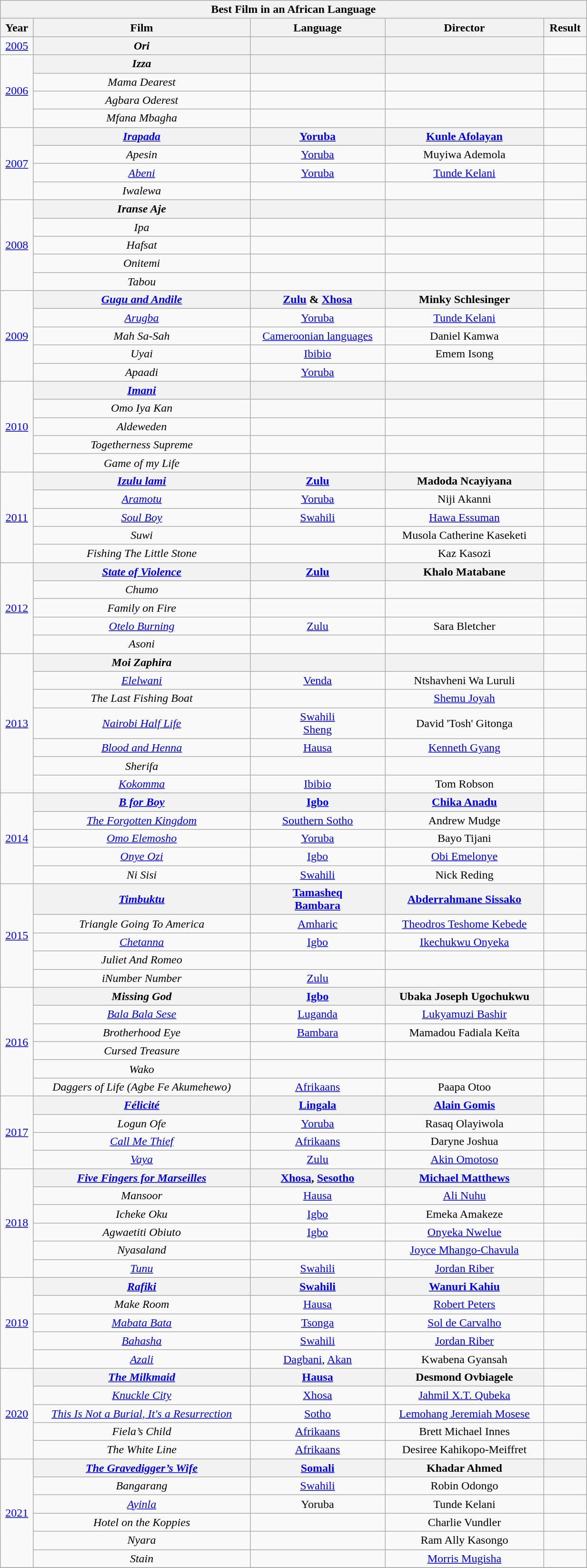<table class=wikitable style="text-align:center" width="65%">
<tr>
<th colspan="5">Best Film in an African Language</th>
</tr>
<tr>
<th>Year</th>
<th>Film</th>
<th>Language</th>
<th>Director</th>
<th>Result</th>
</tr>
<tr>
<td rowspan="1"><a href='#'>2005</a></td>
<th><em>Ori</em></th>
<th></th>
<th></th>
<td></td>
</tr>
<tr>
<td rowspan="4"><a href='#'>2006</a></td>
<th><em>Izza</em></th>
<th></th>
<th></th>
<td></td>
</tr>
<tr>
<td><em>Mama Dearest</em></td>
<td></td>
<td></td>
<td></td>
</tr>
<tr>
<td><em>Agbara Oderest</em></td>
<td></td>
<td></td>
<td></td>
</tr>
<tr>
<td><em>Mfana Mbagha</em></td>
<td></td>
<td></td>
<td></td>
</tr>
<tr>
<td rowspan="4"><a href='#'>2007</a></td>
<th><em><a href='#'>Irapada</a></em></th>
<th><a href='#'>Yoruba</a></th>
<th><a href='#'>Kunle Afolayan</a></th>
<td></td>
</tr>
<tr>
<td><em>Apesin</em></td>
<td><a href='#'>Yoruba</a></td>
<td>Muyiwa Ademola</td>
<td></td>
</tr>
<tr>
<td><em><a href='#'>Abeni</a></em></td>
<td><a href='#'>Yoruba</a></td>
<td><a href='#'>Tunde Kelani</a></td>
<td></td>
</tr>
<tr>
<td><em>Iwalewa</em></td>
<td></td>
<td></td>
<td></td>
</tr>
<tr>
<td rowspan="5"><a href='#'>2008</a></td>
<th><em>Iranse Aje</em></th>
<th></th>
<th></th>
<td></td>
</tr>
<tr>
<td><em>Ipa</em></td>
<td></td>
<td></td>
<td></td>
</tr>
<tr>
<td><em>Hafsat</em></td>
<td></td>
<td></td>
<td></td>
</tr>
<tr>
<td><em>Onitemi</em></td>
<td></td>
<td></td>
<td></td>
</tr>
<tr>
<td><em>Tabou</em></td>
<td></td>
<td></td>
<td></td>
</tr>
<tr>
<td rowspan="5"><a href='#'>2009</a></td>
<th><em><a href='#'>Gugu and Andile</a></em></th>
<th><a href='#'>Zulu</a> & <a href='#'>Xhosa</a></th>
<th>Minky Schlesinger</th>
<td></td>
</tr>
<tr>
<td><em><a href='#'>Arugba</a></em></td>
<td><a href='#'>Yoruba</a></td>
<td><a href='#'>Tunde Kelani</a></td>
<td></td>
</tr>
<tr>
<td><em>Mah Sa-Sah</em></td>
<td><a href='#'>Cameroonian languages</a></td>
<td>Daniel Kamwa</td>
<td></td>
</tr>
<tr>
<td><em>Uyai</em></td>
<td><a href='#'>Ibibio</a></td>
<td>Emem Isong</td>
<td></td>
</tr>
<tr>
<td><em>Apaadi</em></td>
<td><a href='#'>Yoruba</a></td>
<td></td>
<td></td>
</tr>
<tr>
<td rowspan="5"><a href='#'>2010</a></td>
<th><em><a href='#'>Imani</a></em></th>
<th></th>
<th></th>
<td></td>
</tr>
<tr>
<td><em>Omo Iya Kan</em></td>
<td></td>
<td></td>
<td></td>
</tr>
<tr>
<td><em>Aldeweden</em></td>
<td></td>
<td></td>
<td></td>
</tr>
<tr>
<td><em>Togetherness Supreme</em></td>
<td></td>
<td></td>
<td></td>
</tr>
<tr>
<td><em>Game of my Life</em></td>
<td></td>
<td></td>
<td></td>
</tr>
<tr>
<td rowspan="5"><a href='#'>2011</a></td>
<th><em><a href='#'>Izulu lami</a></em></th>
<th><a href='#'>Zulu</a></th>
<th>Madoda Ncayiyana</th>
<td></td>
</tr>
<tr>
<td><em><a href='#'>Aramotu</a></em></td>
<td><a href='#'>Yoruba</a></td>
<td>Niji Akanni</td>
<td></td>
</tr>
<tr>
<td><em><a href='#'>Soul Boy</a></em></td>
<td><a href='#'>Swahili</a></td>
<td><a href='#'>Hawa Essuman</a></td>
<td></td>
</tr>
<tr>
<td><em>Suwi</em></td>
<td></td>
<td>Musola Catherine Kaseketi</td>
<td></td>
</tr>
<tr>
<td><em>Fishing The Little Stone</em></td>
<td></td>
<td>Kaz Kasozi</td>
<td></td>
</tr>
<tr>
<td rowspan="5"><a href='#'>2012</a></td>
<th><em><a href='#'>State of Violence</a></em></th>
<th><a href='#'>Zulu</a></th>
<th>Khalo Matabane</th>
<td></td>
</tr>
<tr>
<td><em>Chumo</em></td>
<td></td>
<td></td>
<td></td>
</tr>
<tr>
<td><em>Family on Fire</em></td>
<td></td>
<td></td>
<td></td>
</tr>
<tr>
<td><em><a href='#'>Otelo Burning</a></em></td>
<td><a href='#'>Zulu</a></td>
<td>Sara Bletcher</td>
<td></td>
</tr>
<tr>
<td><em>Asoni</em></td>
<td></td>
<td></td>
<td></td>
</tr>
<tr>
<td rowspan="7"><a href='#'>2013</a></td>
<th><em>Moi Zaphira</em></th>
<th></th>
<th></th>
<td></td>
</tr>
<tr>
<td><em><a href='#'>Elelwani</a></em></td>
<td><a href='#'>Venda</a></td>
<td>Ntshavheni Wa Luruli</td>
<td></td>
</tr>
<tr>
<td><em>The Last Fishing Boat</em></td>
<td></td>
<td><a href='#'>Shemu Joyah</a></td>
<td></td>
</tr>
<tr>
<td><em><a href='#'>Nairobi Half Life</a></em></td>
<td><a href='#'>Swahili</a><br><a href='#'>Sheng</a></td>
<td>David 'Tosh' Gitonga</td>
<td></td>
</tr>
<tr>
<td><em><a href='#'>Blood and Henna</a></em></td>
<td><a href='#'>Hausa</a></td>
<td><a href='#'>Kenneth Gyang</a></td>
<td></td>
</tr>
<tr>
<td><em>Sherifa</em></td>
<td></td>
<td></td>
<td></td>
</tr>
<tr>
<td><em><a href='#'>Kokomma</a></em></td>
<td><a href='#'>Ibibio</a></td>
<td>Tom Robson</td>
<td></td>
</tr>
<tr>
<td rowspan="5"><a href='#'>2014</a></td>
<th><em><a href='#'>B for Boy</a></em></th>
<th><a href='#'>Igbo</a></th>
<th><a href='#'>Chika Anadu</a></th>
<td></td>
</tr>
<tr>
<td><em><a href='#'>The Forgotten Kingdom</a></em></td>
<td><a href='#'>Southern Sotho</a></td>
<td>Andrew Mudge</td>
<td></td>
</tr>
<tr>
<td><em><a href='#'>Omo Elemosho</a></em></td>
<td><a href='#'>Yoruba</a></td>
<td>Bayo Tijani</td>
<td></td>
</tr>
<tr>
<td><em><a href='#'>Onye Ozi</a></em></td>
<td><a href='#'>Igbo</a></td>
<td><a href='#'>Obi Emelonye</a></td>
<td></td>
</tr>
<tr>
<td><em>Ni Sisi</em></td>
<td><a href='#'>Swahili</a></td>
<td>Nick Reding</td>
<td></td>
</tr>
<tr>
<td rowspan="5"><a href='#'>2015</a></td>
<th><em><a href='#'>Timbuktu</a></em></th>
<th><a href='#'>Tamasheq</a><br><a href='#'>Bambara</a></th>
<th><a href='#'>Abderrahmane Sissako</a></th>
<td></td>
</tr>
<tr>
<td><em>Triangle Going To America</em></td>
<td><a href='#'>Amharic</a></td>
<td><a href='#'>Theodros Teshome Kebede</a></td>
<td></td>
</tr>
<tr>
<td><em><a href='#'>Chetanna</a></em></td>
<td><a href='#'>Igbo</a></td>
<td><a href='#'>Ikechukwu Onyeka</a></td>
<td></td>
</tr>
<tr>
<td><em>Juliet And Romeo</em></td>
<td></td>
<td></td>
<td></td>
</tr>
<tr>
<td><em>iNumber Number</em></td>
<td><a href='#'>Zulu</a></td>
<td></td>
<td></td>
</tr>
<tr>
<td rowspan="6"><a href='#'>2016</a></td>
<th><em>Missing God</em></th>
<th><a href='#'>Igbo</a></th>
<th>Ubaka Joseph Ugochukwu</th>
<td></td>
</tr>
<tr>
<td><em><a href='#'>Bala Bala Sese</a></em></td>
<td><a href='#'>Luganda</a></td>
<td><a href='#'>Lukyamuzi Bashir</a></td>
<td></td>
</tr>
<tr>
<td><em>Brotherhood Eye</em></td>
<td><a href='#'>Bambara</a></td>
<td>Mamadou Fadiala Keïta</td>
<td></td>
</tr>
<tr>
<td><em>Cursed Treasure</em></td>
<td></td>
<td></td>
<td></td>
</tr>
<tr>
<td><em>Wako</em></td>
<td></td>
<td></td>
<td></td>
</tr>
<tr>
<td><em>Daggers of Life (Agbe Fe Akumehewo)</em></td>
<td><a href='#'>Afrikaans</a></td>
<td>Paapa Otoo</td>
<td></td>
</tr>
<tr>
<td rowspan="4"><a href='#'>2017</a></td>
<th><em><a href='#'>Félicité</a></em></th>
<th><a href='#'>Lingala</a></th>
<th><a href='#'>Alain Gomis</a></th>
<td></td>
</tr>
<tr>
<td><em>Logun Ofe </em></td>
<td><a href='#'>Yoruba</a></td>
<td>Rasaq Olayiwola</td>
<td></td>
</tr>
<tr>
<td><em><a href='#'>Call Me Thief</a></em></td>
<td><a href='#'>Afrikaans</a></td>
<td>Daryne Joshua</td>
<td></td>
</tr>
<tr>
<td><em><a href='#'>Vaya</a></em></td>
<td><a href='#'>Zulu</a></td>
<td><a href='#'>Akin Omotoso</a></td>
<td></td>
</tr>
<tr>
<td rowspan="6"><a href='#'>2018</a></td>
<th><em><a href='#'>Five Fingers for Marseilles</a></em></th>
<th><a href='#'>Xhosa</a>, <a href='#'>Sesotho</a></th>
<th><a href='#'>Michael Matthews</a></th>
<td></td>
</tr>
<tr>
<td><em>Mansoor</em></td>
<td><a href='#'>Hausa</a></td>
<td><a href='#'>Ali Nuhu</a></td>
<td></td>
</tr>
<tr>
<td><em>Icheke Oku</em></td>
<td><a href='#'>Igbo</a></td>
<td>Emeka Amakeze</td>
<td></td>
</tr>
<tr>
<td><em>Agwaetiti Obiuto</em></td>
<td><a href='#'>Igbo</a></td>
<td><a href='#'>Onyeka Nwelue</a></td>
<td></td>
</tr>
<tr>
<td><em>Nyasaland</em></td>
<td></td>
<td><a href='#'>Joyce Mhango-Chavula</a></td>
<td></td>
</tr>
<tr>
<td><em><a href='#'>Tunu</a></em></td>
<td><a href='#'>Swahili</a></td>
<td><a href='#'>Jordan Riber</a></td>
<td></td>
</tr>
<tr>
<td rowspan="5"><a href='#'>2019</a></td>
<th><em><a href='#'>Rafiki</a></em></th>
<th><a href='#'>Swahili</a></th>
<th><a href='#'>Wanuri Kahiu</a></th>
<td></td>
</tr>
<tr>
<td><em>Make Room</em></td>
<td><a href='#'>Hausa</a></td>
<td><a href='#'>Robert Peters</a></td>
<td></td>
</tr>
<tr>
<td><em><a href='#'>Mabata Bata</a></em></td>
<td><a href='#'>Tsonga</a></td>
<td><a href='#'>Sol de Carvalho</a></td>
<td></td>
</tr>
<tr>
<td><em><a href='#'>Bahasha</a></em></td>
<td><a href='#'>Swahili</a></td>
<td><a href='#'>Jordan Riber</a></td>
<td></td>
</tr>
<tr>
<td><em><a href='#'>Azali</a></em></td>
<td><a href='#'>Dagbani</a>, <a href='#'>Akan</a></td>
<td>Kwabena Gyansah</td>
<td></td>
</tr>
<tr>
<td rowspan="5"><a href='#'>2020</a></td>
<th><em><a href='#'>The Milkmaid</a></em></th>
<th><a href='#'>Hausa</a></th>
<th>Desmond Ovbiagele</th>
<td></td>
</tr>
<tr>
<td><em><a href='#'>Knuckle City</a></em></td>
<td><a href='#'>Xhosa</a></td>
<td><a href='#'>Jahmil X.T. Qubeka</a></td>
<td></td>
</tr>
<tr>
<td><em><a href='#'>This Is Not a Burial, It's a Resurrection</a></em></td>
<td><a href='#'>Sotho</a></td>
<td><a href='#'>Lemohang Jeremiah Mosese</a></td>
<td></td>
</tr>
<tr>
<td><em>Fiela’s Child</em></td>
<td><a href='#'>Afrikaans</a></td>
<td>Brett Michael Innes</td>
<td></td>
</tr>
<tr>
<td><em>The White Line</em></td>
<td><a href='#'>Afrikaans</a></td>
<td>Desiree Kahikopo-Meiffret</td>
<td></td>
</tr>
<tr>
<td rowspan="6"><a href='#'>2021</a></td>
<th><em><a href='#'>The Gravedigger’s Wife</a></em></th>
<th><a href='#'>Somali</a></th>
<th>Khadar Ahmed</th>
<th></th>
</tr>
<tr>
<td><em>Bangarang</em></td>
<td><a href='#'>Swahili</a></td>
<td>Robin Odongo</td>
<td></td>
</tr>
<tr>
<td><em><a href='#'>Ayinla</a></em></td>
<td>Yoruba</td>
<td>Tunde Kelani</td>
<td></td>
</tr>
<tr>
<td><em>Hotel on the Koppies</em></td>
<td></td>
<td>Charlie Vundler</td>
<td></td>
</tr>
<tr>
<td><em>Nyara</em></td>
<td></td>
<td>Ram Ally Kasongo</td>
<td></td>
</tr>
<tr>
<td><em>Stain</em></td>
<td></td>
<td><a href='#'>Morris Mugisha</a></td>
<td></td>
</tr>
<tr>
</tr>
</table>
